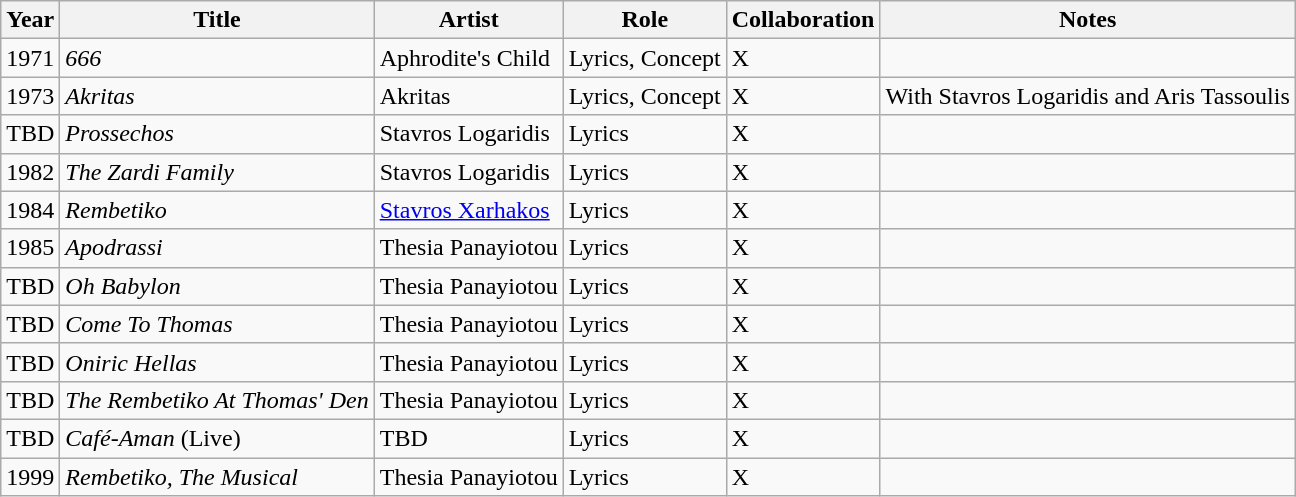<table class="wikitable sortable">
<tr>
<th>Year</th>
<th>Title</th>
<th>Artist</th>
<th>Role</th>
<th>Collaboration</th>
<th>Notes</th>
</tr>
<tr>
<td>1971</td>
<td><em>666</em></td>
<td>Aphrodite's Child</td>
<td>Lyrics, Concept</td>
<td>X</td>
<td></td>
</tr>
<tr>
<td>1973</td>
<td><em>Akritas</em></td>
<td>Akritas</td>
<td>Lyrics, Concept</td>
<td>X</td>
<td>With Stavros Logaridis and Aris Tassoulis</td>
</tr>
<tr>
<td>TBD</td>
<td><em>Prossechos</em></td>
<td>Stavros Logaridis</td>
<td>Lyrics</td>
<td>X</td>
<td></td>
</tr>
<tr>
<td>1982</td>
<td><em>The Zardi Family</em></td>
<td>Stavros Logaridis</td>
<td>Lyrics</td>
<td>X</td>
<td></td>
</tr>
<tr>
<td>1984</td>
<td><em>Rembetiko</em></td>
<td><a href='#'>Stavros Xarhakos</a></td>
<td>Lyrics</td>
<td>X</td>
<td></td>
</tr>
<tr>
<td>1985</td>
<td><em>Apodrassi</em></td>
<td>Thesia Panayiotou</td>
<td>Lyrics</td>
<td>X</td>
<td></td>
</tr>
<tr>
<td>TBD</td>
<td><em>Oh Babylon</em></td>
<td>Thesia Panayiotou</td>
<td>Lyrics</td>
<td>X</td>
<td></td>
</tr>
<tr>
<td>TBD</td>
<td><em>Come To Thomas</em></td>
<td>Thesia Panayiotou</td>
<td>Lyrics</td>
<td>X</td>
<td></td>
</tr>
<tr>
<td>TBD</td>
<td><em>Oniric Hellas</em></td>
<td>Thesia Panayiotou</td>
<td>Lyrics</td>
<td>X</td>
<td></td>
</tr>
<tr>
<td>TBD</td>
<td><em>The Rembetiko At Thomas' Den</em></td>
<td>Thesia Panayiotou</td>
<td>Lyrics</td>
<td>X</td>
<td></td>
</tr>
<tr>
<td>TBD</td>
<td><em>Café-Aman</em> (Live)</td>
<td>TBD</td>
<td>Lyrics</td>
<td>X</td>
<td></td>
</tr>
<tr>
<td>1999</td>
<td><em>Rembetiko, The Musical</em></td>
<td>Thesia Panayiotou</td>
<td>Lyrics</td>
<td>X</td>
<td></td>
</tr>
</table>
